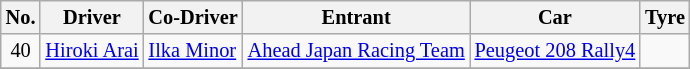<table class="wikitable" style="font-size: 85%;">
<tr>
<th>No.</th>
<th>Driver</th>
<th>Co-Driver</th>
<th>Entrant</th>
<th>Car</th>
<th>Tyre</th>
</tr>
<tr>
<td align="center">40</td>
<td> <a href='#'>Hiroki Arai</a></td>
<td> <a href='#'>Ilka Minor</a></td>
<td> <a href='#'>Ahead Japan Racing Team</a></td>
<td><a href='#'>Peugeot 208 Rally4</a></td>
<td align="center"></td>
</tr>
<tr>
</tr>
</table>
